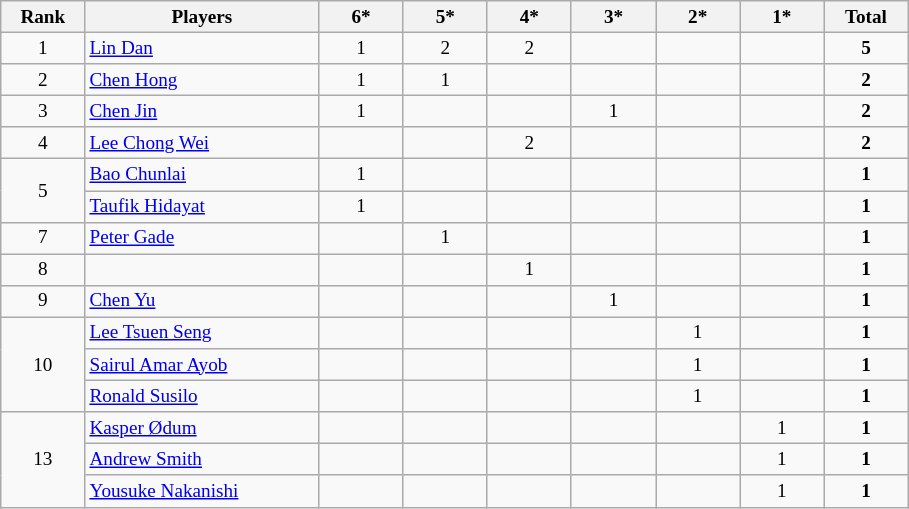<table class="wikitable" style="font-size:80%; text-align:center">
<tr>
<th width="50">Rank</th>
<th width="150">Players</th>
<th width="50">6*</th>
<th width="50">5*</th>
<th width="50">4*</th>
<th width="50">3*</th>
<th width="50">2*</th>
<th width="50">1*</th>
<th width="50">Total</th>
</tr>
<tr>
<td>1</td>
<td align="left"> <a href='#'>Lin Dan</a></td>
<td>1</td>
<td>2</td>
<td>2</td>
<td></td>
<td></td>
<td></td>
<td><strong>5</strong></td>
</tr>
<tr>
<td>2</td>
<td align="left"> <a href='#'>Chen Hong</a></td>
<td>1</td>
<td>1</td>
<td></td>
<td></td>
<td></td>
<td></td>
<td><strong>2</strong></td>
</tr>
<tr>
<td>3</td>
<td align="left"> <a href='#'>Chen Jin</a></td>
<td>1</td>
<td></td>
<td></td>
<td>1</td>
<td></td>
<td></td>
<td><strong>2</strong></td>
</tr>
<tr>
<td>4</td>
<td align="left"> <a href='#'>Lee Chong Wei</a></td>
<td></td>
<td></td>
<td>2</td>
<td></td>
<td></td>
<td></td>
<td><strong>2</strong></td>
</tr>
<tr>
<td rowspan="2">5</td>
<td align="left"> <a href='#'>Bao Chunlai</a></td>
<td>1</td>
<td></td>
<td></td>
<td></td>
<td></td>
<td></td>
<td><strong>1</strong></td>
</tr>
<tr>
<td align="left"> <a href='#'>Taufik Hidayat</a></td>
<td>1</td>
<td></td>
<td></td>
<td></td>
<td></td>
<td></td>
<td><strong>1</strong></td>
</tr>
<tr>
<td>7</td>
<td align="left"> <a href='#'>Peter Gade</a></td>
<td></td>
<td>1</td>
<td></td>
<td></td>
<td></td>
<td></td>
<td><strong>1</strong></td>
</tr>
<tr>
<td>8</td>
<td align="left"></td>
<td></td>
<td></td>
<td>1</td>
<td></td>
<td></td>
<td></td>
<td><strong>1</strong></td>
</tr>
<tr>
<td>9</td>
<td align="left"> <a href='#'>Chen Yu</a></td>
<td></td>
<td></td>
<td></td>
<td>1</td>
<td></td>
<td></td>
<td><strong>1</strong></td>
</tr>
<tr>
<td rowspan="3">10</td>
<td align="left"> <a href='#'>Lee Tsuen Seng</a></td>
<td></td>
<td></td>
<td></td>
<td></td>
<td>1</td>
<td></td>
<td><strong>1</strong></td>
</tr>
<tr>
<td align="left"> <a href='#'>Sairul Amar Ayob</a></td>
<td></td>
<td></td>
<td></td>
<td></td>
<td>1</td>
<td></td>
<td><strong>1</strong></td>
</tr>
<tr>
<td align="left"> <a href='#'>Ronald Susilo</a></td>
<td></td>
<td></td>
<td></td>
<td></td>
<td>1</td>
<td></td>
<td><strong>1</strong></td>
</tr>
<tr>
<td rowspan="3">13</td>
<td align="left"> <a href='#'>Kasper Ødum</a></td>
<td></td>
<td></td>
<td></td>
<td></td>
<td></td>
<td>1</td>
<td><strong>1</strong></td>
</tr>
<tr>
<td align="left"> <a href='#'>Andrew Smith</a></td>
<td></td>
<td></td>
<td></td>
<td></td>
<td></td>
<td>1</td>
<td><strong>1</strong></td>
</tr>
<tr>
<td align="left"> <a href='#'>Yousuke Nakanishi</a></td>
<td></td>
<td></td>
<td></td>
<td></td>
<td></td>
<td>1</td>
<td><strong>1</strong></td>
</tr>
</table>
